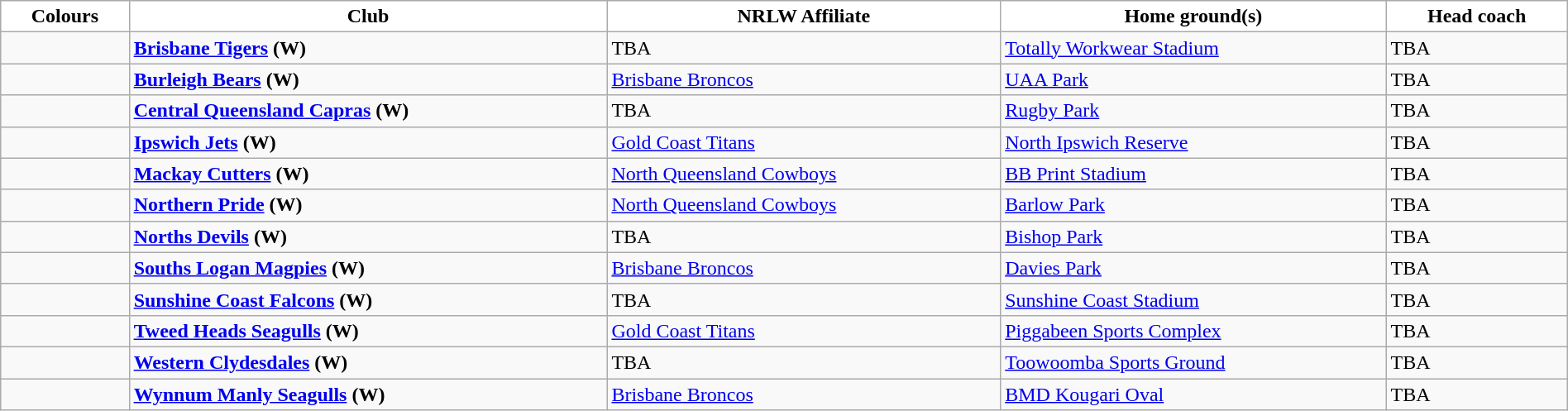<table class="wikitable" style="width:100%; text-align:left">
<tr>
<th style="background:white">Colours</th>
<th style="background:white">Club</th>
<th style="background:white">NRLW Affiliate</th>
<th style="background:white">Home ground(s)</th>
<th style="background:white">Head coach</th>
</tr>
<tr>
<td></td>
<td><strong><a href='#'>Brisbane Tigers</a> (W)</strong></td>
<td>TBA</td>
<td><a href='#'>Totally Workwear Stadium</a></td>
<td>TBA</td>
</tr>
<tr>
<td></td>
<td><strong><a href='#'>Burleigh Bears</a> (W)</strong></td>
<td> <a href='#'>Brisbane Broncos</a></td>
<td><a href='#'>UAA Park</a></td>
<td>TBA</td>
</tr>
<tr>
<td></td>
<td><strong><a href='#'>Central Queensland Capras</a> (W)</strong></td>
<td>TBA</td>
<td><a href='#'>Rugby Park</a></td>
<td>TBA</td>
</tr>
<tr>
<td></td>
<td><strong><a href='#'>Ipswich Jets</a> (W)</strong></td>
<td> <a href='#'>Gold Coast Titans</a></td>
<td><a href='#'>North Ipswich Reserve</a></td>
<td>TBA</td>
</tr>
<tr>
<td></td>
<td><strong><a href='#'>Mackay Cutters</a> (W)</strong></td>
<td> <a href='#'>North Queensland Cowboys</a></td>
<td><a href='#'>BB Print Stadium</a></td>
<td>TBA</td>
</tr>
<tr>
<td></td>
<td><strong><a href='#'>Northern Pride</a> (W)</strong></td>
<td> <a href='#'>North Queensland Cowboys</a></td>
<td><a href='#'>Barlow Park</a></td>
<td>TBA</td>
</tr>
<tr>
<td></td>
<td><strong><a href='#'>Norths Devils</a> (W)</strong></td>
<td>TBA</td>
<td><a href='#'>Bishop Park</a></td>
<td>TBA</td>
</tr>
<tr>
<td></td>
<td><strong><a href='#'>Souths Logan Magpies</a> (W)</strong></td>
<td> <a href='#'>Brisbane Broncos</a></td>
<td><a href='#'>Davies Park</a></td>
<td>TBA</td>
</tr>
<tr>
<td></td>
<td><strong><a href='#'>Sunshine Coast Falcons</a> (W)</strong></td>
<td>TBA</td>
<td><a href='#'>Sunshine Coast Stadium</a></td>
<td>TBA</td>
</tr>
<tr>
<td></td>
<td><strong><a href='#'>Tweed Heads Seagulls</a> (W)</strong></td>
<td> <a href='#'>Gold Coast Titans</a></td>
<td><a href='#'>Piggabeen Sports Complex</a></td>
<td>TBA</td>
</tr>
<tr>
<td></td>
<td><strong><a href='#'>Western Clydesdales</a> (W)</strong></td>
<td>TBA</td>
<td><a href='#'>Toowoomba Sports Ground</a></td>
<td>TBA</td>
</tr>
<tr>
<td></td>
<td><strong><a href='#'>Wynnum Manly Seagulls</a> (W)</strong></td>
<td> <a href='#'>Brisbane Broncos</a></td>
<td><a href='#'>BMD Kougari Oval</a></td>
<td>TBA</td>
</tr>
</table>
